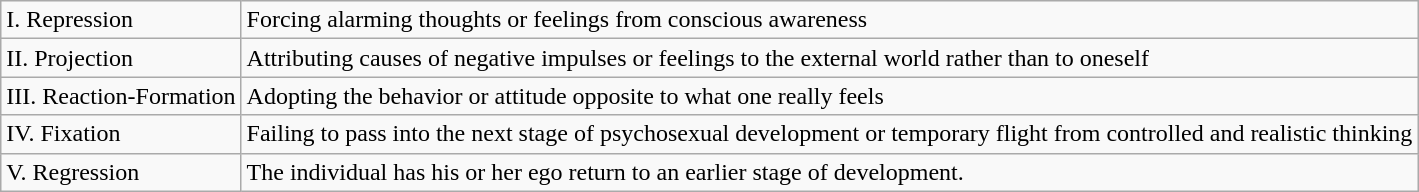<table class="wikitable">
<tr>
<td>I. Repression</td>
<td>Forcing alarming thoughts or feelings from conscious awareness</td>
</tr>
<tr>
<td>II. Projection</td>
<td>Attributing causes of negative impulses or feelings to the external world rather than to oneself</td>
</tr>
<tr>
<td>III. Reaction-Formation</td>
<td>Adopting the behavior or attitude opposite to what one really feels</td>
</tr>
<tr>
<td>IV. Fixation</td>
<td>Failing to pass into the next stage of psychosexual development or temporary flight from controlled and realistic thinking</td>
</tr>
<tr>
<td>V. Regression</td>
<td>The individual has his or her ego return to an earlier stage of development.</td>
</tr>
</table>
